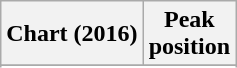<table class="wikitable sortable plainrowheaders" style="text-align:center;">
<tr>
<th scope="col">Chart (2016)</th>
<th scope="col">Peak<br>position</th>
</tr>
<tr>
</tr>
<tr>
</tr>
<tr>
</tr>
</table>
